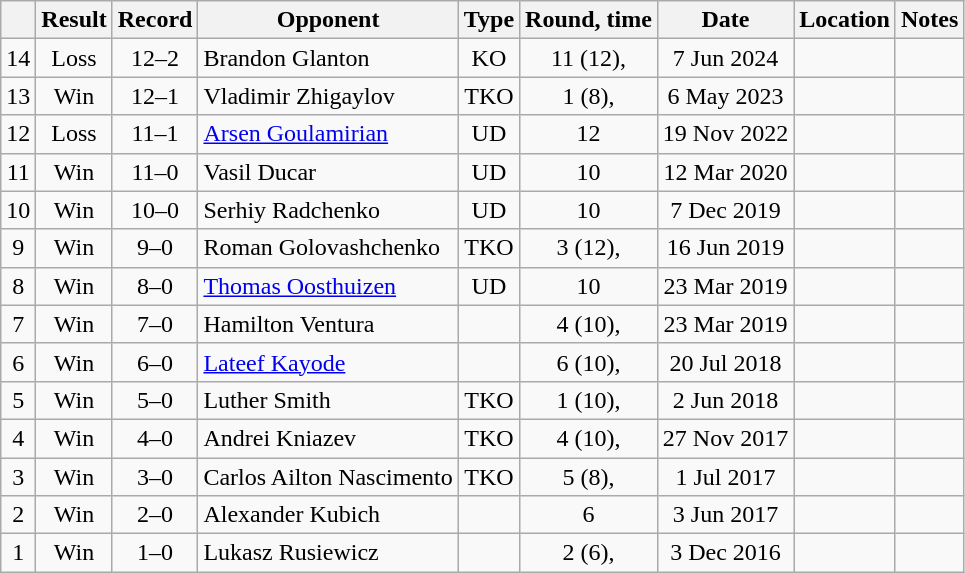<table class="wikitable" style="text-align:center">
<tr>
<th></th>
<th>Result</th>
<th>Record</th>
<th>Opponent</th>
<th>Type</th>
<th>Round, time</th>
<th>Date</th>
<th>Location</th>
<th>Notes</th>
</tr>
<tr>
<td>14</td>
<td>Loss</td>
<td>12–2</td>
<td align=left>Brandon Glanton</td>
<td>KO</td>
<td>11 (12), </td>
<td>7 Jun 2024</td>
<td align=left></td>
<td></td>
</tr>
<tr>
<td>13</td>
<td>Win</td>
<td>12–1</td>
<td align=left>Vladimir Zhigaylov</td>
<td>TKO</td>
<td>1 (8), </td>
<td>6 May 2023</td>
<td align=left></td>
<td></td>
</tr>
<tr>
<td>12</td>
<td>Loss</td>
<td>11–1</td>
<td align=left><a href='#'>Arsen Goulamirian</a></td>
<td>UD</td>
<td>12</td>
<td>19 Nov 2022</td>
<td align=left></td>
<td align=left></td>
</tr>
<tr>
<td>11</td>
<td>Win</td>
<td>11–0</td>
<td align=left>Vasil Ducar</td>
<td>UD</td>
<td>10</td>
<td>12 Mar 2020</td>
<td align=left></td>
<td align=left></td>
</tr>
<tr>
<td>10</td>
<td>Win</td>
<td>10–0</td>
<td align=left>Serhiy Radchenko</td>
<td>UD</td>
<td>10</td>
<td>7 Dec 2019</td>
<td align=left></td>
<td align=left></td>
</tr>
<tr>
<td>9</td>
<td>Win</td>
<td>9–0</td>
<td align=left>Roman Golovashchenko</td>
<td>TKO</td>
<td>3 (12), </td>
<td>16 Jun 2019</td>
<td align=left></td>
<td align=left></td>
</tr>
<tr>
<td>8</td>
<td>Win</td>
<td>8–0</td>
<td align=left><a href='#'>Thomas Oosthuizen</a></td>
<td>UD</td>
<td>10</td>
<td>23 Mar 2019</td>
<td align=left></td>
<td align=left></td>
</tr>
<tr>
<td>7</td>
<td>Win</td>
<td>7–0</td>
<td align=left>Hamilton Ventura</td>
<td></td>
<td>4 (10), </td>
<td>23 Mar 2019</td>
<td align=left></td>
<td align=left></td>
</tr>
<tr>
<td>6</td>
<td>Win</td>
<td>6–0</td>
<td align=left><a href='#'>Lateef Kayode</a></td>
<td></td>
<td>6 (10), </td>
<td>20 Jul 2018</td>
<td align=left></td>
<td align=left></td>
</tr>
<tr>
<td>5</td>
<td>Win</td>
<td>5–0</td>
<td align=left>Luther Smith</td>
<td>TKO</td>
<td>1 (10), </td>
<td>2 Jun 2018</td>
<td align=left></td>
<td align=left></td>
</tr>
<tr>
<td>4</td>
<td>Win</td>
<td>4–0</td>
<td align=left>Andrei Kniazev</td>
<td>TKO</td>
<td>4 (10), </td>
<td>27 Nov 2017</td>
<td align=left></td>
<td align=left></td>
</tr>
<tr>
<td>3</td>
<td>Win</td>
<td>3–0</td>
<td align=left>Carlos Ailton Nascimento</td>
<td>TKO</td>
<td>5 (8), </td>
<td>1 Jul 2017</td>
<td align=left></td>
<td align=left></td>
</tr>
<tr>
<td>2</td>
<td>Win</td>
<td>2–0</td>
<td align=left>Alexander Kubich</td>
<td></td>
<td>6</td>
<td>3 Jun 2017</td>
<td align=left></td>
<td align=left></td>
</tr>
<tr>
<td>1</td>
<td>Win</td>
<td>1–0</td>
<td align=left>Lukasz Rusiewicz</td>
<td></td>
<td>2 (6), </td>
<td>3 Dec 2016</td>
<td align=left></td>
<td align=left></td>
</tr>
</table>
